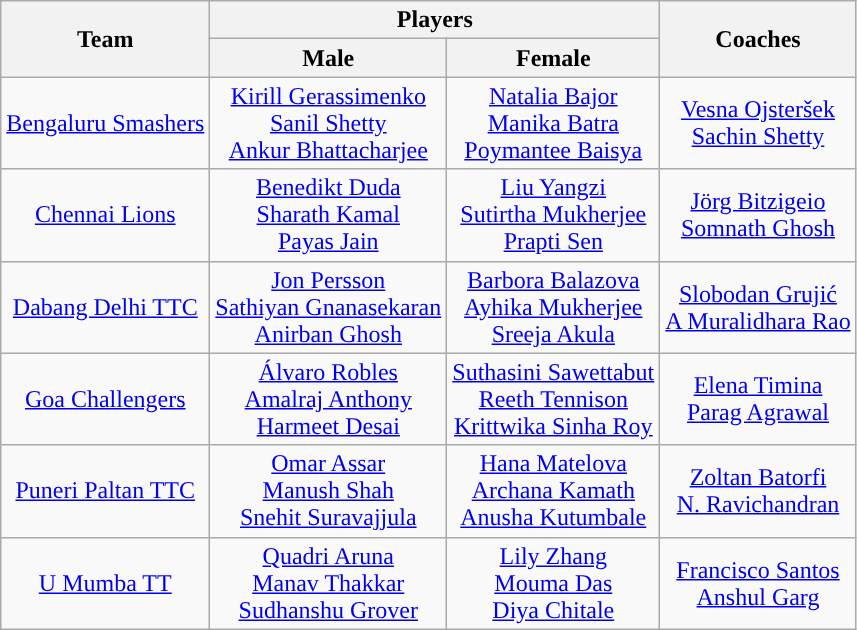<table class="wikitable sortable" style="text-align:center;">
<tr>
<th rowspan=2>Team</th>
<th colspan=2>Players</th>
<th rowspan=2>Coaches</th>
</tr>
<tr>
<th>Male</th>
<th>Female</th>
</tr>
<tr>
<td><a href='#'>Bengaluru Smashers</a></td>
<td> <a href='#'>Kirill Gerassimenko</a> <br> <a href='#'>Sanil Shetty</a> <br> <a href='#'>Ankur Bhattacharjee</a></td>
<td> <a href='#'>Natalia Bajor</a> <br> <a href='#'>Manika Batra</a> <br> <a href='#'>Poymantee Baisya</a></td>
<td> <a href='#'>Vesna Ojsteršek</a> <br>  <a href='#'>Sachin Shetty</a></td>
</tr>
<tr>
<td><a href='#'>Chennai Lions</a></td>
<td> <a href='#'>Benedikt Duda</a> <br> <a href='#'>Sharath Kamal</a> <br> <a href='#'>Payas Jain</a></td>
<td> <a href='#'>Liu Yangzi</a> <br> <a href='#'>Sutirtha Mukherjee</a> <br>  <a href='#'>Prapti Sen</a></td>
<td> <a href='#'>Jörg Bitzigeio</a> <br>  <a href='#'>Somnath Ghosh</a></td>
</tr>
<tr>
<td><a href='#'>Dabang Delhi TTC</a></td>
<td> <a href='#'>Jon Persson</a> <br>  <a href='#'>Sathiyan Gnanasekaran</a> <br> <a href='#'>Anirban Ghosh</a></td>
<td> <a href='#'>Barbora Balazova</a> <br>  <a href='#'>Ayhika Mukherjee</a> <br>  <a href='#'>Sreeja Akula</a></td>
<td> <a href='#'>Slobodan Grujić</a> <br> <a href='#'>A Muralidhara Rao</a></td>
</tr>
<tr>
<td><a href='#'>Goa Challengers</a></td>
<td> <a href='#'>Álvaro Robles</a> <br> <a href='#'>Amalraj Anthony</a> <br>  <a href='#'>Harmeet Desai</a></td>
<td> <a href='#'>Suthasini Sawettabut</a> <br> <a href='#'>Reeth Tennison</a> <br>  <a href='#'>Krittwika Sinha Roy</a></td>
<td> <a href='#'>Elena Timina</a> <br> <a href='#'>Parag Agrawal</a></td>
</tr>
<tr>
<td><a href='#'>Puneri Paltan TTC</a></td>
<td> <a href='#'>Omar Assar</a> <br> <a href='#'>Manush Shah</a> <br> <a href='#'>Snehit Suravajjula</a></td>
<td> <a href='#'>Hana Matelova</a> <br> <a href='#'>Archana Kamath</a> <br> <a href='#'>Anusha Kutumbale</a></td>
<td> <a href='#'>Zoltan Batorfi</a> <br>  <a href='#'>N. Ravichandran</a></td>
</tr>
<tr>
<td><a href='#'>U Mumba TT</a></td>
<td> <a href='#'>Quadri Aruna</a> <br> <a href='#'>Manav Thakkar</a> <br> <a href='#'>Sudhanshu Grover</a></td>
<td> <a href='#'>Lily Zhang</a> <br> <a href='#'>Mouma Das</a> <br> <a href='#'>Diya Chitale</a></td>
<td> <a href='#'>Francisco Santos</a> <br> <a href='#'>Anshul Garg</a></td>
</tr>
</table>
